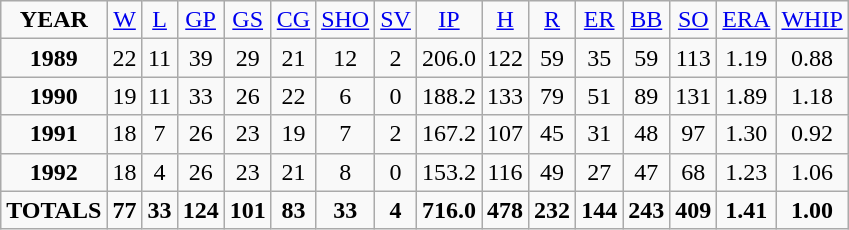<table class="wikitable">
<tr align=center>
<td><strong>YEAR</strong></td>
<td><a href='#'>W</a></td>
<td><a href='#'>L</a></td>
<td><a href='#'>GP</a></td>
<td><a href='#'>GS</a></td>
<td><a href='#'>CG</a></td>
<td><a href='#'>SHO</a></td>
<td><a href='#'>SV</a></td>
<td><a href='#'>IP</a></td>
<td><a href='#'>H</a></td>
<td><a href='#'>R</a></td>
<td><a href='#'>ER</a></td>
<td><a href='#'>BB</a></td>
<td><a href='#'>SO</a></td>
<td><a href='#'>ERA</a></td>
<td><a href='#'>WHIP</a></td>
</tr>
<tr align=center>
<td><strong>1989</strong></td>
<td>22</td>
<td>11</td>
<td>39</td>
<td>29</td>
<td>21</td>
<td>12</td>
<td>2</td>
<td>206.0</td>
<td>122</td>
<td>59</td>
<td>35</td>
<td>59</td>
<td>113</td>
<td>1.19</td>
<td>0.88</td>
</tr>
<tr align=center>
<td><strong>1990</strong></td>
<td>19</td>
<td>11</td>
<td>33</td>
<td>26</td>
<td>22</td>
<td>6</td>
<td>0</td>
<td>188.2</td>
<td>133</td>
<td>79</td>
<td>51</td>
<td>89</td>
<td>131</td>
<td>1.89</td>
<td>1.18</td>
</tr>
<tr align=center>
<td><strong>1991</strong></td>
<td>18</td>
<td>7</td>
<td>26</td>
<td>23</td>
<td>19</td>
<td>7</td>
<td>2</td>
<td>167.2</td>
<td>107</td>
<td>45</td>
<td>31</td>
<td>48</td>
<td>97</td>
<td>1.30</td>
<td>0.92</td>
</tr>
<tr align=center>
<td><strong>1992</strong></td>
<td>18</td>
<td>4</td>
<td>26</td>
<td>23</td>
<td>21</td>
<td>8</td>
<td>0</td>
<td>153.2</td>
<td>116</td>
<td>49</td>
<td>27</td>
<td>47</td>
<td>68</td>
<td>1.23</td>
<td>1.06</td>
</tr>
<tr align=center>
<td><strong>TOTALS</strong></td>
<td><strong>77</strong></td>
<td><strong>33</strong></td>
<td><strong>124</strong></td>
<td><strong>101</strong></td>
<td><strong>83</strong></td>
<td><strong>33</strong></td>
<td><strong>4</strong></td>
<td><strong>716.0</strong></td>
<td><strong>478</strong></td>
<td><strong>232</strong></td>
<td><strong>144</strong></td>
<td><strong>243</strong></td>
<td><strong>409</strong></td>
<td><strong>1.41</strong></td>
<td><strong>1.00</strong></td>
</tr>
</table>
